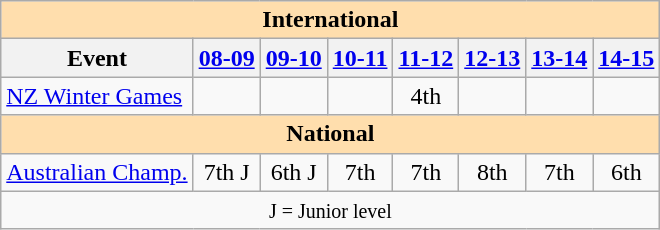<table class="wikitable" style="text-align:center">
<tr>
<th colspan="8" style="background-color: #ffdead; " align="center">International</th>
</tr>
<tr>
<th>Event</th>
<th><a href='#'>08-09</a></th>
<th><a href='#'>09-10</a></th>
<th><a href='#'>10-11</a></th>
<th><a href='#'>11-12</a></th>
<th><a href='#'>12-13</a></th>
<th><a href='#'>13-14</a></th>
<th><a href='#'>14-15</a></th>
</tr>
<tr>
<td align=left><a href='#'>NZ Winter Games</a></td>
<td></td>
<td></td>
<td></td>
<td>4th</td>
<td></td>
<td></td>
<td></td>
</tr>
<tr>
<th colspan="8" style="background-color: #ffdead; " align="center">National</th>
</tr>
<tr>
<td align=left><a href='#'>Australian Champ.</a></td>
<td>7th J</td>
<td>6th J</td>
<td>7th</td>
<td>7th</td>
<td>8th</td>
<td>7th</td>
<td>6th</td>
</tr>
<tr>
<td colspan="8" align="center"><small> J = Junior level</small></td>
</tr>
</table>
